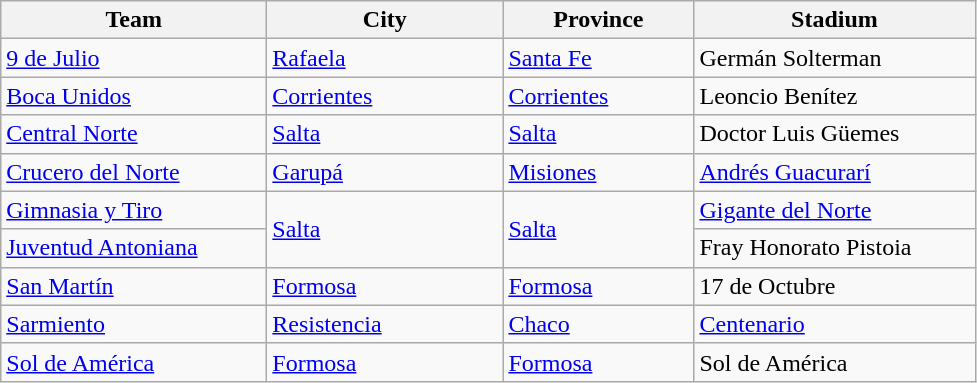<table class="wikitable sortable">
<tr>
<th width=170px>Team</th>
<th width=150px>City</th>
<th width=120px>Province</th>
<th width=180px>Stadium</th>
</tr>
<tr>
<td><a href='#'>9 de Julio</a></td>
<td><a href='#'>Rafaela</a></td>
<td><a href='#'>Santa Fe</a></td>
<td>Germán Solterman</td>
</tr>
<tr>
<td><a href='#'>Boca Unidos</a></td>
<td><a href='#'>Corrientes</a></td>
<td><a href='#'>Corrientes</a></td>
<td>Leoncio Benítez</td>
</tr>
<tr>
<td><a href='#'>Central Norte</a></td>
<td><a href='#'>Salta</a></td>
<td><a href='#'>Salta</a></td>
<td>Doctor Luis Güemes</td>
</tr>
<tr>
<td><a href='#'>Crucero del Norte</a></td>
<td><a href='#'>Garupá</a></td>
<td><a href='#'>Misiones</a></td>
<td><a href='#'>Andrés Guacurarí</a></td>
</tr>
<tr>
<td><a href='#'>Gimnasia y Tiro</a></td>
<td rowspan=2><a href='#'>Salta</a></td>
<td rowspan=2><a href='#'>Salta</a></td>
<td><a href='#'>Gigante del Norte</a></td>
</tr>
<tr>
<td><a href='#'>Juventud Antoniana</a></td>
<td>Fray Honorato Pistoia</td>
</tr>
<tr>
<td><a href='#'>San Martín</a></td>
<td><a href='#'>Formosa</a></td>
<td><a href='#'>Formosa</a></td>
<td>17 de Octubre</td>
</tr>
<tr>
<td><a href='#'>Sarmiento</a></td>
<td><a href='#'>Resistencia</a></td>
<td><a href='#'>Chaco</a></td>
<td><a href='#'>Centenario</a></td>
</tr>
<tr>
<td><a href='#'>Sol de América</a></td>
<td><a href='#'>Formosa</a></td>
<td><a href='#'>Formosa</a></td>
<td>Sol de América</td>
</tr>
</table>
